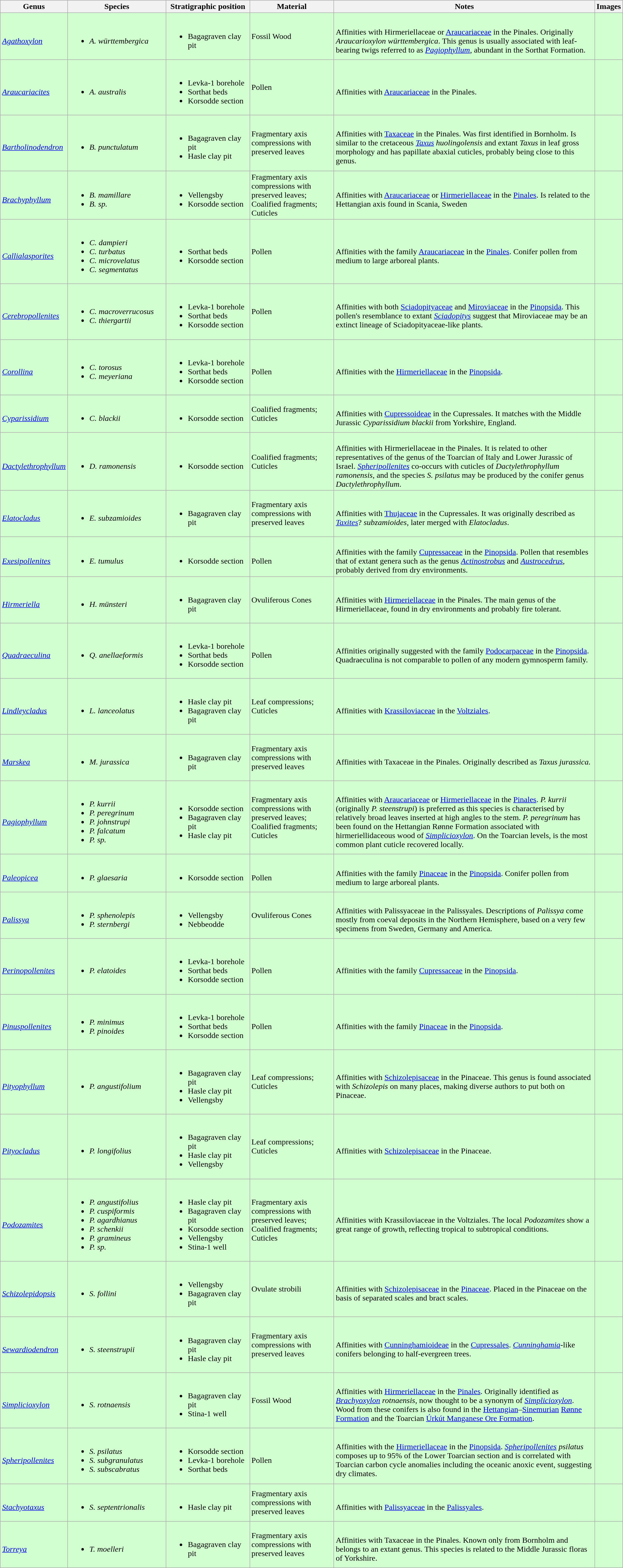<table class = "wikitable">
<tr>
<th>Genus</th>
<th width="190px">Species</th>
<th width="160px">Stratigraphic position</th>
<th>Material</th>
<th>Notes</th>
<th>Images</th>
</tr>
<tr>
<td style="background:#D1FFCF;"><br><em><a href='#'>Agathoxylon</a></em></td>
<td style="background:#D1FFCF;"><br><ul><li><em>A. württembergica</em></li></ul></td>
<td style="background:#D1FFCF;"><br><ul><li>Bagagraven clay pit</li></ul></td>
<td style="background:#D1FFCF;">Fossil Wood</td>
<td style="background:#D1FFCF;"><br>Affinities with Hirmeriellaceae or <a href='#'>Araucariaceae</a> in the Pinales. Originally <em>Araucarioxylon württembergica</em>. This genus is usually associated with leaf-bearing twigs referred to as <em><a href='#'>Pagiophyllum</a></em>, abundant in the Sorthat Formation.</td>
<td style="background:#D1FFCF;"><br></td>
</tr>
<tr>
<td style="background:#D1FFCF;"><br><em><a href='#'>Araucariacites</a></em></td>
<td style="background:#D1FFCF;"><br><ul><li><em>A. australis</em></li></ul></td>
<td style="background:#D1FFCF;"><br><ul><li>Levka-1 borehole</li><li>Sorthat beds</li><li>Korsodde section</li></ul></td>
<td style="background:#D1FFCF;">Pollen</td>
<td style="background:#D1FFCF;"><br>Affinities with <a href='#'>Araucariaceae</a> in the Pinales.</td>
<td style="background:#D1FFCF;"></td>
</tr>
<tr>
<td style="background:#D1FFCF;"><br><em><a href='#'>Bartholinodendron</a></em></td>
<td style="background:#D1FFCF;"><br><ul><li><em>B. punctulatum</em></li></ul></td>
<td style="background:#D1FFCF;"><br><ul><li>Bagagraven clay pit</li><li>Hasle clay pit</li></ul></td>
<td style="background:#D1FFCF;">Fragmentary axis compressions with preserved leaves</td>
<td style="background:#D1FFCF;"><br>Affinities with <a href='#'>Taxaceae</a> in the Pinales. Was first identified in Bornholm. Is similar to the cretaceous <em><a href='#'>Taxus</a> huolingolensis</em> and extant <em>Taxus</em> in leaf gross morphology and has papillate abaxial cuticles, probably being close to this genus.</td>
<td style="background:#D1FFCF;"></td>
</tr>
<tr>
<td style="background:#D1FFCF;"><br><em><a href='#'>Brachyphyllum</a></em></td>
<td style="background:#D1FFCF;"><br><ul><li><em>B. mamillare</em></li><li><em>B. sp.</em></li></ul></td>
<td style="background:#D1FFCF;"><br><ul><li>Vellengsby</li><li>Korsodde section</li></ul></td>
<td style="background:#D1FFCF;">Fragmentary axis compressions with preserved leaves; Coalified fragments; Cuticles</td>
<td style="background:#D1FFCF;"><br>Affinities with <a href='#'>Araucariaceae</a> or <a href='#'>Hirmeriellaceae</a> in the <a href='#'>Pinales</a>. Is related to the Hettangian axis found in Scania, Sweden</td>
<td style="background:#D1FFCF;"><br></td>
</tr>
<tr>
<td style="background:#D1FFCF;"><br><em><a href='#'>Callialasporites</a></em></td>
<td style="background:#D1FFCF;"><br><ul><li><em>C. dampieri</em></li><li><em>C. turbatus</em></li><li><em>C. microvelatus</em></li><li><em>C. segmentatus</em></li></ul></td>
<td style="background:#D1FFCF;"><br><ul><li>Sorthat beds</li><li>Korsodde section</li></ul></td>
<td style="background:#D1FFCF;">Pollen</td>
<td style="background:#D1FFCF;"><br>Affinities with the family <a href='#'>Araucariaceae</a> in the <a href='#'>Pinales</a>. Conifer pollen from medium to large arboreal plants.</td>
<td style="background:#D1FFCF;"><br></td>
</tr>
<tr>
<td style="background:#D1FFCF;"><br><em><a href='#'>Cerebropollenites</a></em></td>
<td style="background:#D1FFCF;"><br><ul><li><em>C. macroverrucosus</em></li><li><em>C. thiergartii</em></li></ul></td>
<td style="background:#D1FFCF;"><br><ul><li>Levka-1 borehole</li><li>Sorthat beds</li><li>Korsodde section</li></ul></td>
<td style="background:#D1FFCF;">Pollen</td>
<td style="background:#D1FFCF;"><br>Affinities with both <a href='#'>Sciadopityaceae</a> and <a href='#'>Miroviaceae</a> in the <a href='#'>Pinopsida</a>. This pollen's resemblance to extant <em><a href='#'>Sciadopitys</a></em> suggest that Miroviaceae may be an extinct lineage of Sciadopityaceae-like plants.</td>
<td style="background:#D1FFCF;"><br></td>
</tr>
<tr>
<td style="background:#D1FFCF;"><br><em><a href='#'>Corollina</a></em></td>
<td style="background:#D1FFCF;"><br><ul><li><em>C. torosus</em></li><li><em>C. meyeriana</em></li></ul></td>
<td style="background:#D1FFCF;"><br><ul><li>Levka-1 borehole</li><li>Sorthat beds</li><li>Korsodde section</li></ul></td>
<td style="background:#D1FFCF;"><br>Pollen</td>
<td style="background:#D1FFCF;"><br>Affinities with the <a href='#'>Hirmeriellaceae</a> in the <a href='#'>Pinopsida</a>.</td>
<td style="background:#D1FFCF;"></td>
</tr>
<tr>
<td style="background:#D1FFCF;"><br><em><a href='#'>Cyparissidium</a></em></td>
<td style="background:#D1FFCF;"><br><ul><li><em>C. blackii</em></li></ul></td>
<td style="background:#D1FFCF;"><br><ul><li>Korsodde section</li></ul></td>
<td style="background:#D1FFCF;">Coalified fragments; Cuticles</td>
<td style="background:#D1FFCF;"><br>Affinities with <a href='#'>Cupressoideae</a> in the Cupressales. It matches with the Middle Jurassic <em>Cyparissidium blackii</em> from Yorkshire, England.</td>
<td style="background:#D1FFCF;"></td>
</tr>
<tr>
<td style="background:#D1FFCF;"><br><em><a href='#'>Dactylethrophyllum</a></em></td>
<td style="background:#D1FFCF;"><br><ul><li><em>D. ramonensis</em></li></ul></td>
<td style="background:#D1FFCF;"><br><ul><li>Korsodde section</li></ul></td>
<td style="background:#D1FFCF;">Coalified fragments; Cuticles</td>
<td style="background:#D1FFCF;"><br>Affinities with Hirmeriellaceae in the Pinales. It is related to other representatives of the genus of the Toarcian of Italy and Lower Jurassic of Israel. <em><a href='#'>Spheripollenites</a></em> co-occurs with cuticles of <em>Dactylethrophyllum</em> <em>ramonensis</em>, and the species <em>S. psilatus</em> may be produced by the conifer genus <em>Dactylethrophyllum</em>.</td>
<td style="background:#D1FFCF;"></td>
</tr>
<tr>
<td style="background:#D1FFCF;"><br><em><a href='#'>Elatocladus</a></em></td>
<td style="background:#D1FFCF;"><br><ul><li><em>E. subzamioides</em></li></ul></td>
<td style="background:#D1FFCF;"><br><ul><li>Bagagraven clay pit</li></ul></td>
<td style="background:#D1FFCF;">Fragmentary axis compressions with preserved leaves</td>
<td style="background:#D1FFCF;"><br>Affinities with <a href='#'>Thujaceae</a> in the Cupressales. It was originally described as <em><a href='#'>Taxites</a></em>? <em>subzamioides</em>, later merged with <em>Elatocladus</em>.</td>
<td style="background:#D1FFCF;"><br></td>
</tr>
<tr>
<td style="background:#D1FFCF;"><br><em><a href='#'>Exesipollenites</a></em></td>
<td style="background:#D1FFCF;"><br><ul><li><em>E. tumulus</em></li></ul></td>
<td style="background:#D1FFCF;"><br><ul><li>Korsodde section</li></ul></td>
<td style="background:#D1FFCF;"><br>Pollen</td>
<td style="background:#D1FFCF;"><br>Affinities with the family <a href='#'>Cupressaceae</a> in the <a href='#'>Pinopsida</a>. Pollen that resembles that of extant genera such as the genus <em><a href='#'>Actinostrobus</a></em> and <em><a href='#'>Austrocedrus</a></em>, probably derived from dry environments.</td>
<td style="background:#D1FFCF;"><br></td>
</tr>
<tr>
<td style="background:#D1FFCF;"><br><em><a href='#'>Hirmeriella</a></em></td>
<td style="background:#D1FFCF;"><br><ul><li><em>H. münsteri</em></li></ul></td>
<td style="background:#D1FFCF;"><br><ul><li>Bagagraven clay pit</li></ul></td>
<td style="background:#D1FFCF;">Ovuliferous Cones</td>
<td style="background:#D1FFCF;"><br>Affinities with <a href='#'>Hirmeriellaceae</a> in the Pinales. The main genus of the Hirmeriellaceae, found in dry environments and probably fire tolerant.</td>
<td style="background:#D1FFCF;"></td>
</tr>
<tr>
<td style="background:#D1FFCF;"><br><em><a href='#'>Quadraeculina</a></em></td>
<td style="background:#D1FFCF;"><br><ul><li><em>Q. anellaeformis</em></li></ul></td>
<td style="background:#D1FFCF;"><br><ul><li>Levka-1 borehole</li><li>Sorthat beds</li><li>Korsodde section</li></ul></td>
<td style="background:#D1FFCF;"><br>Pollen</td>
<td style="background:#D1FFCF;"><br>Affinities originally suggested with the family <a href='#'>Podocarpaceae</a> in the <a href='#'>Pinopsida</a>. Quadraeculina is not comparable to pollen of any modern gymnosperm family.</td>
<td style="background:#D1FFCF;"></td>
</tr>
<tr>
<td style="background:#D1FFCF;"><br><em><a href='#'>Lindleycladus</a></em></td>
<td style="background:#D1FFCF;"><br><ul><li><em>L. lanceolatus</em></li></ul></td>
<td style="background:#D1FFCF;"><br><ul><li>Hasle clay pit</li><li>Bagagraven clay pit</li></ul></td>
<td style="background:#D1FFCF;">Leaf compressions; Cuticles</td>
<td style="background:#D1FFCF;"><br>Affinities with <a href='#'>Krassiloviaceae</a> in the <a href='#'>Voltziales</a>.</td>
<td style="background:#D1FFCF;"></td>
</tr>
<tr>
<td style="background:#D1FFCF;"><br><em><a href='#'>Marskea</a></em></td>
<td style="background:#D1FFCF;"><br><ul><li><em>M. jurassica</em></li></ul></td>
<td style="background:#D1FFCF;"><br><ul><li>Bagagraven clay pit</li></ul></td>
<td style="background:#D1FFCF;">Fragmentary axis compressions with preserved leaves</td>
<td style="background:#D1FFCF;"><br>Affinities with Taxaceae in the Pinales. Originally described as <em>Taxus jurassica.</em></td>
<td style="background:#D1FFCF;"></td>
</tr>
<tr>
<td style="background:#D1FFCF;"><br><em><a href='#'>Pagiophyllum</a></em></td>
<td style="background:#D1FFCF;"><br><ul><li><em>P. kurrii</em></li><li><em>P. peregrinum</em></li><li><em>P. johnstrupi</em></li><li><em>P. falcatum</em></li><li><em>P. sp.</em></li></ul></td>
<td style="background:#D1FFCF;"><br><ul><li>Korsodde section</li><li>Bagagraven clay pit</li><li>Hasle clay pit</li></ul></td>
<td style="background:#D1FFCF;">Fragmentary axis compressions with preserved leaves; Coalified fragments; Cuticles</td>
<td style="background:#D1FFCF;"><br>Affinities with <a href='#'>Araucariaceae</a> or <a href='#'>Hirmeriellaceae</a> in the <a href='#'>Pinales</a>. <em>P. kurrii</em> (originally <em>P. steenstrupi</em>) is preferred as this species is characterised by relatively broad leaves inserted at high angles to the stem. <em>P. peregrinum</em> has been found on the Hettangian Rønne Formation associated with hirmeriellidaceous wood of <em><a href='#'>Simplicioxylon</a></em>. On the Toarcian levels, is the most common plant cuticle recovered locally.</td>
<td style="background:#D1FFCF;"><br></td>
</tr>
<tr>
<td style="background:#D1FFCF;"><br><em><a href='#'>Paleopicea</a></em></td>
<td style="background:#D1FFCF;"><br><ul><li><em>P. glaesaria</em></li></ul></td>
<td style="background:#D1FFCF;"><br><ul><li>Korsodde section</li></ul></td>
<td style="background:#D1FFCF;"><br>Pollen</td>
<td style="background:#D1FFCF;"><br>Affinities with the family <a href='#'>Pinaceae</a> in the <a href='#'>Pinopsida</a>. Conifer pollen from medium to large arboreal plants.</td>
<td style="background:#D1FFCF;"></td>
</tr>
<tr>
<td style="background:#D1FFCF;"><br><em><a href='#'>Palissya</a></em></td>
<td style="background:#D1FFCF;"><br><ul><li><em>P. sphenolepis</em></li><li><em>P. sternbergi</em></li></ul></td>
<td style="background:#D1FFCF;"><br><ul><li>Vellengsby</li><li>Nebbeodde</li></ul></td>
<td style="background:#D1FFCF;">Ovuliferous Cones</td>
<td style="background:#D1FFCF;"><br>Affinities with Palissyaceae in the Palissyales. Descriptions of <em>Palissya</em> come mostly from coeval deposits in the Northern Hemisphere, based on a very few specimens from Sweden, Germany and America.</td>
<td style="background:#D1FFCF;"></td>
</tr>
<tr>
<td style="background:#D1FFCF;"><br><em><a href='#'>Perinopollenites</a></em></td>
<td style="background:#D1FFCF;"><br><ul><li><em>P. elatoides</em></li></ul></td>
<td style="background:#D1FFCF;"><br><ul><li>Levka-1 borehole</li><li>Sorthat beds</li><li>Korsodde section</li></ul></td>
<td style="background:#D1FFCF;"><br>Pollen</td>
<td style="background:#D1FFCF;"><br>Affinities with the family <a href='#'>Cupressaceae</a> in the <a href='#'>Pinopsida</a>.</td>
<td style="background:#D1FFCF;"></td>
</tr>
<tr>
<td style="background:#D1FFCF;"><br><em><a href='#'>Pinuspollenites</a></em></td>
<td style="background:#D1FFCF;"><br><ul><li><em>P. minimus</em></li><li><em>P. pinoides</em></li></ul></td>
<td style="background:#D1FFCF;"><br><ul><li>Levka-1 borehole</li><li>Sorthat beds</li><li>Korsodde section</li></ul></td>
<td style="background:#D1FFCF;"><br>Pollen</td>
<td style="background:#D1FFCF;"><br>Affinities with the family <a href='#'>Pinaceae</a> in the <a href='#'>Pinopsida</a>.</td>
<td style="background:#D1FFCF;"></td>
</tr>
<tr>
<td style="background:#D1FFCF;"><br><em><a href='#'>Pityophyllum</a></em></td>
<td style="background:#D1FFCF;"><br><ul><li><em>P. angustifolium</em></li></ul></td>
<td style="background:#D1FFCF;"><br><ul><li>Bagagraven clay pit</li><li>Hasle clay pit</li><li>Vellengsby</li></ul></td>
<td style="background:#D1FFCF;">Leaf compressions; Cuticles</td>
<td style="background:#D1FFCF;"><br>Affinities with <a href='#'>Schizolepisaceae</a> in the Pinaceae. This genus is found associated with <em>Schizolepis</em> on many places, making diverse authors to put both on Pinaceae.</td>
<td style="background:#D1FFCF;"></td>
</tr>
<tr>
<td style="background:#D1FFCF;"><br><em><a href='#'>Pityocladus</a></em></td>
<td style="background:#D1FFCF;"><br><ul><li><em>P. longifolius</em></li></ul></td>
<td style="background:#D1FFCF;"><br><ul><li>Bagagraven clay pit</li><li>Hasle clay pit</li><li>Vellengsby</li></ul></td>
<td style="background:#D1FFCF;">Leaf compressions; Cuticles</td>
<td style="background:#D1FFCF;"><br>Affinities with <a href='#'>Schizolepisaceae</a> in the Pinaceae.</td>
<td style="background:#D1FFCF;"></td>
</tr>
<tr>
<td style="background:#D1FFCF;"><br><em><a href='#'>Podozamites</a></em></td>
<td style="background:#D1FFCF;"><br><ul><li><em>P. angustifolius</em></li><li><em>P. cuspiformis</em></li><li><em>P. agardhianus</em></li><li><em>P. schenkii</em></li><li><em>P. gramineus</em></li><li><em>P. sp.</em></li></ul></td>
<td style="background:#D1FFCF;"><br><ul><li>Hasle clay pit</li><li>Bagagraven clay pit</li><li>Korsodde section</li><li>Vellengsby</li><li>Stina-1 well</li></ul></td>
<td style="background:#D1FFCF;">Fragmentary axis compressions with preserved leaves; Coalified fragments; Cuticles</td>
<td style="background:#D1FFCF;"><br>Affinities with Krassiloviaceae in the Voltziales. The local <em>Podozamites</em> show a great range of growth, reflecting tropical to subtropical conditions.</td>
<td style="background:#D1FFCF;"><br></td>
</tr>
<tr>
<td style="background:#D1FFCF;"><br><em><a href='#'>Schizolepidopsis</a></em></td>
<td style="background:#D1FFCF;"><br><ul><li><em>S. follini</em></li></ul></td>
<td style="background:#D1FFCF;"><br><ul><li>Vellengsby</li><li>Bagagraven clay pit</li></ul></td>
<td style="background:#D1FFCF;">Ovulate strobili</td>
<td style="background:#D1FFCF;"><br>Affinities with <a href='#'>Schizolepisaceae</a> in the <a href='#'>Pinaceae</a>. Placed in the Pinaceae on the basis of separated scales and bract scales.</td>
<td style="background:#D1FFCF;"></td>
</tr>
<tr>
<td style="background:#D1FFCF;"><br><em><a href='#'>Sewardiodendron</a></em></td>
<td style="background:#D1FFCF;"><br><ul><li><em>S. steenstrupii</em></li></ul></td>
<td style="background:#D1FFCF;"><br><ul><li>Bagagraven clay pit</li><li>Hasle clay pit</li></ul></td>
<td style="background:#D1FFCF;">Fragmentary axis compressions with preserved leaves</td>
<td style="background:#D1FFCF;"><br>Affinities with <a href='#'>Cunninghamioideae</a> in the <a href='#'>Cupressales</a>. <em><a href='#'>Cunninghamia</a></em>-like conifers belonging to half-evergreen trees.</td>
<td style="background:#D1FFCF;"></td>
</tr>
<tr>
<td style="background:#D1FFCF;"><br><em><a href='#'>Simplicioxylon</a></em></td>
<td style="background:#D1FFCF;"><br><ul><li><em>S. rotnaensis</em></li></ul></td>
<td style="background:#D1FFCF;"><br><ul><li>Bagagraven clay pit</li><li>Stina-1 well</li></ul></td>
<td style="background:#D1FFCF;">Fossil Wood</td>
<td style="background:#D1FFCF;"><br>Affinities with <a href='#'>Hirmeriellaceae</a> in the <a href='#'>Pinales</a>. Originally identified as <em><a href='#'>Brachyoxylon</a> rotnaensis</em>, now thought to be a synonym of <em><a href='#'>Simplicioxylon</a></em>. Wood from these conifers is also found in the <a href='#'>Hettangian</a>–<a href='#'>Sinemurian</a> <a href='#'>Rønne Formation</a> and the Toarcian <a href='#'>Úrkút Manganese Ore Formation</a>.</td>
<td style="background:#D1FFCF;"></td>
</tr>
<tr>
<td style="background:#D1FFCF;"><br><em><a href='#'>Spheripollenites</a></em></td>
<td style="background:#D1FFCF;"><br><ul><li><em>S. psilatus</em></li><li><em>S. subgranulatus</em></li><li><em>S. subscabratus</em></li></ul></td>
<td style="background:#D1FFCF;"><br><ul><li>Korsodde section</li><li>Levka-1 borehole</li><li>Sorthat beds</li></ul></td>
<td style="background:#D1FFCF;"><br>Pollen</td>
<td style="background:#D1FFCF;"><br>Affinities with the <a href='#'>Hirmeriellaceae</a> in the <a href='#'>Pinopsida</a>. <em><a href='#'>Spheripollenites</a> psilatus</em> composes up to 95% of the Lower Toarcian section and is correlated with Toarcian carbon cycle anomalies including the oceanic anoxic event, suggesting dry climates.</td>
<td style="background:#D1FFCF;"></td>
</tr>
<tr>
<td style="background:#D1FFCF;"><br><em><a href='#'>Stachyotaxus</a></em></td>
<td style="background:#D1FFCF;"><br><ul><li><em>S. septentrionalis</em></li></ul></td>
<td style="background:#D1FFCF;"><br><ul><li>Hasle clay pit</li></ul></td>
<td style="background:#D1FFCF;">Fragmentary axis compressions with preserved leaves</td>
<td style="background:#D1FFCF;"><br>Affinities with <a href='#'>Palissyaceae</a> in the <a href='#'>Palissyales</a>.</td>
<td style="background:#D1FFCF;"><br></td>
</tr>
<tr>
<td style="background:#D1FFCF;"><br><em><a href='#'>Torreya</a></em></td>
<td style="background:#D1FFCF;"><br><ul><li><em>T. moelleri</em></li></ul></td>
<td style="background:#D1FFCF;"><br><ul><li>Bagagraven clay pit</li></ul></td>
<td style="background:#D1FFCF;">Fragmentary axis compressions with preserved leaves</td>
<td style="background:#D1FFCF;"><br>Affinities with Taxaceae in the Pinales. Known only from Bornholm and belongs to an extant genus. This species is related to the Middle Jurassic floras of Yorkshire.</td>
<td style="background:#D1FFCF;"><br></td>
</tr>
</table>
